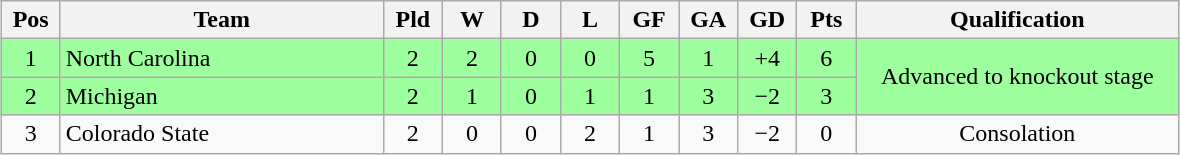<table class="wikitable" style="text-align:center; margin: 1em auto">
<tr>
<th style="width:2em">Pos</th>
<th style="width:13em">Team</th>
<th style="width:2em">Pld</th>
<th style="width:2em">W</th>
<th style="width:2em">D</th>
<th style="width:2em">L</th>
<th style="width:2em">GF</th>
<th style="width:2em">GA</th>
<th style="width:2em">GD</th>
<th style="width:2em">Pts</th>
<th style="width:13em">Qualification</th>
</tr>
<tr bgcolor="#9eff9e">
<td>1</td>
<td style="text-align:left">North Carolina</td>
<td>2</td>
<td>2</td>
<td>0</td>
<td>0</td>
<td>5</td>
<td>1</td>
<td>+4</td>
<td>6</td>
<td rowspan="2">Advanced to knockout stage</td>
</tr>
<tr bgcolor="#9eff9e">
<td>2</td>
<td style="text-align:left">Michigan</td>
<td>2</td>
<td>1</td>
<td>0</td>
<td>1</td>
<td>1</td>
<td>3</td>
<td>−2</td>
<td>3</td>
</tr>
<tr>
<td>3</td>
<td style="text-align:left">Colorado State</td>
<td>2</td>
<td>0</td>
<td>0</td>
<td>2</td>
<td>1</td>
<td>3</td>
<td>−2</td>
<td>0</td>
<td>Consolation</td>
</tr>
</table>
